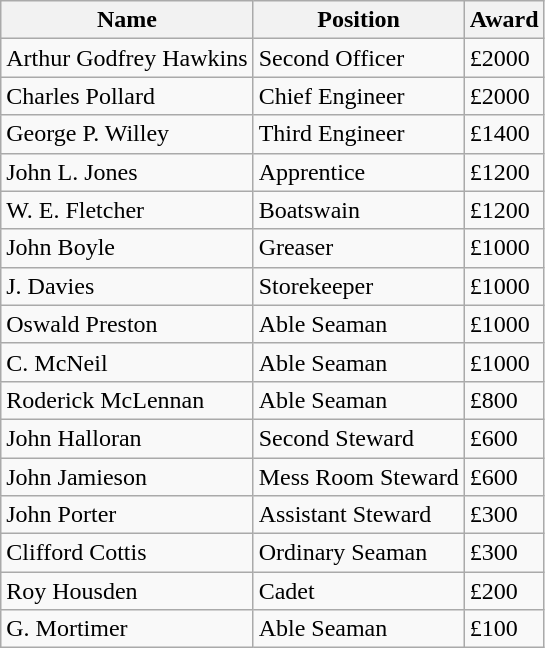<table class="wikitable">
<tr>
<th>Name</th>
<th>Position</th>
<th>Award</th>
</tr>
<tr>
<td>Arthur Godfrey Hawkins</td>
<td>Second Officer</td>
<td>£2000</td>
</tr>
<tr>
<td>Charles Pollard</td>
<td>Chief Engineer</td>
<td>£2000</td>
</tr>
<tr>
<td>George P. Willey</td>
<td>Third Engineer</td>
<td>£1400</td>
</tr>
<tr>
<td>John L. Jones</td>
<td>Apprentice</td>
<td>£1200</td>
</tr>
<tr>
<td>W. E. Fletcher</td>
<td>Boatswain</td>
<td>£1200</td>
</tr>
<tr>
<td>John Boyle</td>
<td>Greaser</td>
<td>£1000</td>
</tr>
<tr>
<td>J. Davies</td>
<td>Storekeeper</td>
<td>£1000</td>
</tr>
<tr>
<td>Oswald Preston</td>
<td>Able Seaman</td>
<td>£1000</td>
</tr>
<tr>
<td>C. McNeil</td>
<td>Able Seaman</td>
<td>£1000</td>
</tr>
<tr>
<td>Roderick McLennan</td>
<td>Able Seaman</td>
<td>£800</td>
</tr>
<tr>
<td>John Halloran</td>
<td>Second Steward</td>
<td>£600</td>
</tr>
<tr>
<td>John Jamieson</td>
<td>Mess Room Steward</td>
<td>£600</td>
</tr>
<tr>
<td>John Porter</td>
<td>Assistant Steward</td>
<td>£300</td>
</tr>
<tr>
<td>Clifford Cottis</td>
<td>Ordinary Seaman</td>
<td>£300</td>
</tr>
<tr>
<td>Roy Housden</td>
<td>Cadet</td>
<td>£200</td>
</tr>
<tr>
<td>G. Mortimer</td>
<td>Able Seaman</td>
<td>£100</td>
</tr>
</table>
